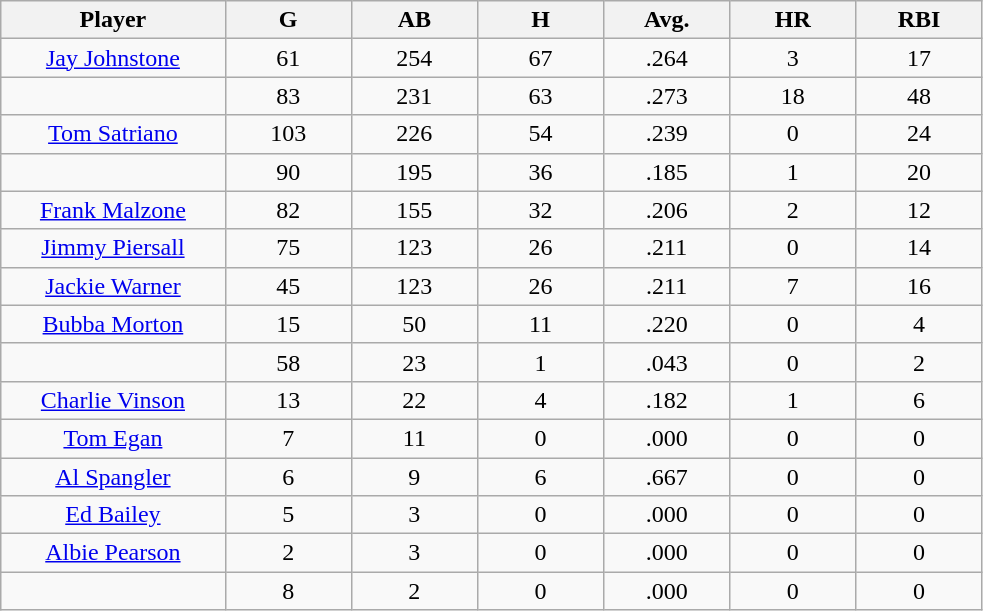<table class="wikitable sortable">
<tr>
<th bgcolor="#DDDDFF" width="16%">Player</th>
<th bgcolor="#DDDDFF" width="9%">G</th>
<th bgcolor="#DDDDFF" width="9%">AB</th>
<th bgcolor="#DDDDFF" width="9%">H</th>
<th bgcolor="#DDDDFF" width="9%">Avg.</th>
<th bgcolor="#DDDDFF" width="9%">HR</th>
<th bgcolor="#DDDDFF" width="9%">RBI</th>
</tr>
<tr align="center">
<td><a href='#'>Jay Johnstone</a></td>
<td>61</td>
<td>254</td>
<td>67</td>
<td>.264</td>
<td>3</td>
<td>17</td>
</tr>
<tr align="center">
<td></td>
<td>83</td>
<td>231</td>
<td>63</td>
<td>.273</td>
<td>18</td>
<td>48</td>
</tr>
<tr align="center">
<td><a href='#'>Tom Satriano</a></td>
<td>103</td>
<td>226</td>
<td>54</td>
<td>.239</td>
<td>0</td>
<td>24</td>
</tr>
<tr align="center">
<td></td>
<td>90</td>
<td>195</td>
<td>36</td>
<td>.185</td>
<td>1</td>
<td>20</td>
</tr>
<tr align="center">
<td><a href='#'>Frank Malzone</a></td>
<td>82</td>
<td>155</td>
<td>32</td>
<td>.206</td>
<td>2</td>
<td>12</td>
</tr>
<tr align="center">
<td><a href='#'>Jimmy Piersall</a></td>
<td>75</td>
<td>123</td>
<td>26</td>
<td>.211</td>
<td>0</td>
<td>14</td>
</tr>
<tr align="center">
<td><a href='#'>Jackie Warner</a></td>
<td>45</td>
<td>123</td>
<td>26</td>
<td>.211</td>
<td>7</td>
<td>16</td>
</tr>
<tr align="center">
<td><a href='#'>Bubba Morton</a></td>
<td>15</td>
<td>50</td>
<td>11</td>
<td>.220</td>
<td>0</td>
<td>4</td>
</tr>
<tr align="center">
<td></td>
<td>58</td>
<td>23</td>
<td>1</td>
<td>.043</td>
<td>0</td>
<td>2</td>
</tr>
<tr align="center">
<td><a href='#'>Charlie Vinson</a></td>
<td>13</td>
<td>22</td>
<td>4</td>
<td>.182</td>
<td>1</td>
<td>6</td>
</tr>
<tr align="center">
<td><a href='#'>Tom Egan</a></td>
<td>7</td>
<td>11</td>
<td>0</td>
<td>.000</td>
<td>0</td>
<td>0</td>
</tr>
<tr align="center">
<td><a href='#'>Al Spangler</a></td>
<td>6</td>
<td>9</td>
<td>6</td>
<td>.667</td>
<td>0</td>
<td>0</td>
</tr>
<tr align="center">
<td><a href='#'>Ed Bailey</a></td>
<td>5</td>
<td>3</td>
<td>0</td>
<td>.000</td>
<td>0</td>
<td>0</td>
</tr>
<tr align="center">
<td><a href='#'>Albie Pearson</a></td>
<td>2</td>
<td>3</td>
<td>0</td>
<td>.000</td>
<td>0</td>
<td>0</td>
</tr>
<tr align="center">
<td></td>
<td>8</td>
<td>2</td>
<td>0</td>
<td>.000</td>
<td>0</td>
<td>0</td>
</tr>
</table>
